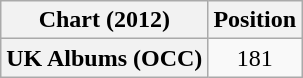<table class="wikitable plainrowheaders" style="text-align:center">
<tr>
<th scope="col">Chart (2012)</th>
<th scope="col">Position</th>
</tr>
<tr>
<th scope="row">UK Albums (OCC)</th>
<td>181</td>
</tr>
</table>
